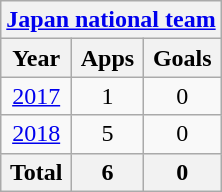<table class="wikitable" style="text-align:center">
<tr>
<th colspan=3><a href='#'>Japan national team</a></th>
</tr>
<tr>
<th>Year</th>
<th>Apps</th>
<th>Goals</th>
</tr>
<tr>
<td><a href='#'>2017</a></td>
<td>1</td>
<td>0</td>
</tr>
<tr>
<td><a href='#'>2018</a></td>
<td>5</td>
<td>0</td>
</tr>
<tr>
<th>Total</th>
<th>6</th>
<th>0</th>
</tr>
</table>
